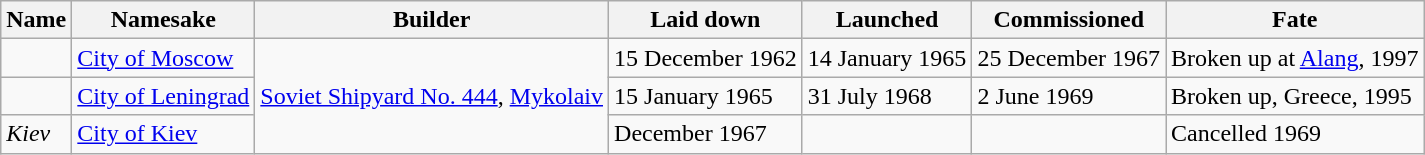<table class="wikitable">
<tr>
<th>Name</th>
<th>Namesake</th>
<th>Builder</th>
<th>Laid down</th>
<th>Launched</th>
<th>Commissioned</th>
<th>Fate</th>
</tr>
<tr>
<td></td>
<td><a href='#'>City of Moscow</a></td>
<td rowspan=3><a href='#'>Soviet Shipyard No. 444</a>, <a href='#'>Mykolaiv</a></td>
<td>15 December 1962</td>
<td>14 January 1965</td>
<td>25 December 1967</td>
<td>Broken up at <a href='#'>Alang</a>, 1997</td>
</tr>
<tr>
<td></td>
<td><a href='#'>City of Leningrad</a></td>
<td>15 January 1965</td>
<td>31 July 1968</td>
<td>2 June 1969</td>
<td>Broken up, Greece, 1995</td>
</tr>
<tr>
<td><em>Kiev</em></td>
<td><a href='#'>City of Kiev</a></td>
<td>December 1967</td>
<td></td>
<td></td>
<td>Cancelled 1969</td>
</tr>
</table>
